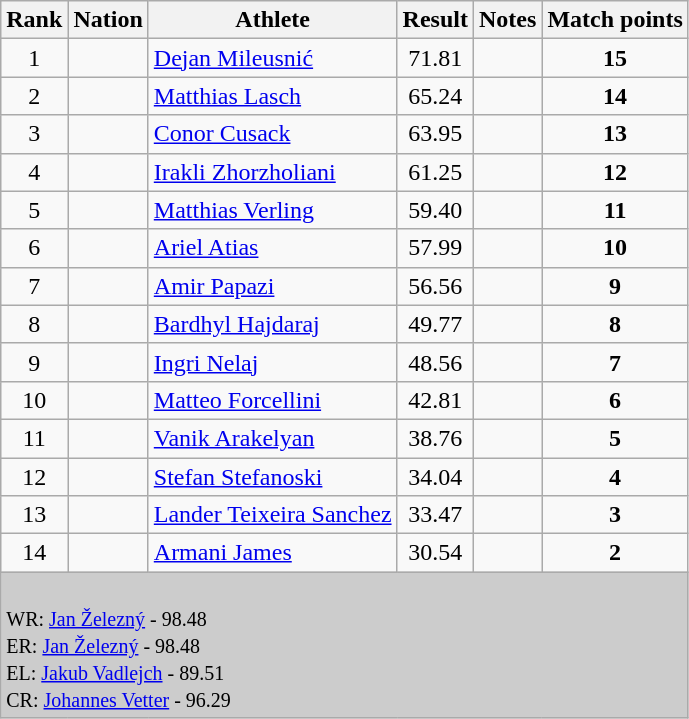<table class="wikitable sortable" style="text-align:left;">
<tr>
<th>Rank</th>
<th>Nation</th>
<th>Athlete</th>
<th>Result</th>
<th>Notes</th>
<th>Match points</th>
</tr>
<tr>
<td align=center>1</td>
<td></td>
<td><a href='#'>Dejan Mileusnić</a></td>
<td align=center>71.81</td>
<td></td>
<td align=center><strong>15</strong></td>
</tr>
<tr>
<td align=center>2</td>
<td></td>
<td><a href='#'>Matthias Lasch</a></td>
<td align=center>65.24</td>
<td align=center></td>
<td align=center><strong>14</strong></td>
</tr>
<tr>
<td align=center>3</td>
<td></td>
<td><a href='#'>Conor Cusack</a></td>
<td align=center>63.95</td>
<td></td>
<td align=center><strong>13</strong></td>
</tr>
<tr>
<td align=center>4</td>
<td></td>
<td><a href='#'>Irakli Zhorzholiani</a></td>
<td align=center>61.25</td>
<td align=center></td>
<td align=center><strong>12</strong></td>
</tr>
<tr>
<td align=center>5</td>
<td></td>
<td><a href='#'>Matthias Verling</a></td>
<td align=center>59.40</td>
<td></td>
<td align=center><strong>11</strong></td>
</tr>
<tr>
<td align=center>6</td>
<td></td>
<td><a href='#'>Ariel Atias</a></td>
<td align=center>57.99</td>
<td></td>
<td align=center><strong>10</strong></td>
</tr>
<tr>
<td align=center>7</td>
<td></td>
<td><a href='#'>Amir Papazi</a></td>
<td align=center>56.56</td>
<td></td>
<td align=center><strong>9</strong></td>
</tr>
<tr>
<td align=center>8</td>
<td></td>
<td><a href='#'>Bardhyl Hajdaraj</a></td>
<td align=center>49.77</td>
<td align=center></td>
<td align=center><strong>8</strong></td>
</tr>
<tr>
<td align=center>9</td>
<td></td>
<td><a href='#'>Ingri Nelaj</a></td>
<td align=center>48.56</td>
<td align=center></td>
<td align=center><strong>7</strong></td>
</tr>
<tr>
<td align=center>10</td>
<td></td>
<td><a href='#'>Matteo Forcellini</a></td>
<td align=center>42.81</td>
<td align=center></td>
<td align=center><strong>6</strong></td>
</tr>
<tr>
<td align=center>11</td>
<td></td>
<td><a href='#'>Vanik Arakelyan</a></td>
<td align=center>38.76</td>
<td align=center></td>
<td align=center><strong>5</strong></td>
</tr>
<tr>
<td align=center>12</td>
<td></td>
<td><a href='#'>Stefan Stefanoski</a></td>
<td align=center>34.04</td>
<td align=center></td>
<td align=center><strong>4</strong></td>
</tr>
<tr>
<td align=center>13</td>
<td></td>
<td><a href='#'>Lander Teixeira Sanchez</a></td>
<td align=center>33.47</td>
<td align=center></td>
<td align=center><strong>3</strong></td>
</tr>
<tr>
<td align=center>14</td>
<td></td>
<td><a href='#'>Armani James</a></td>
<td align=center>30.54</td>
<td align=center></td>
<td align=center><strong>2</strong></td>
</tr>
<tr>
<td colspan="6" bgcolor="#cccccc"><br>
<small>WR:   <a href='#'>Jan Železný</a> - 98.48<br>ER:  <a href='#'>Jan Železný</a> - 98.48<br></small>
<small>EL:   <a href='#'>Jakub Vadlejch</a> - 89.51<br>CR:  <a href='#'>Johannes Vetter</a> - 96.29</small></td>
</tr>
</table>
